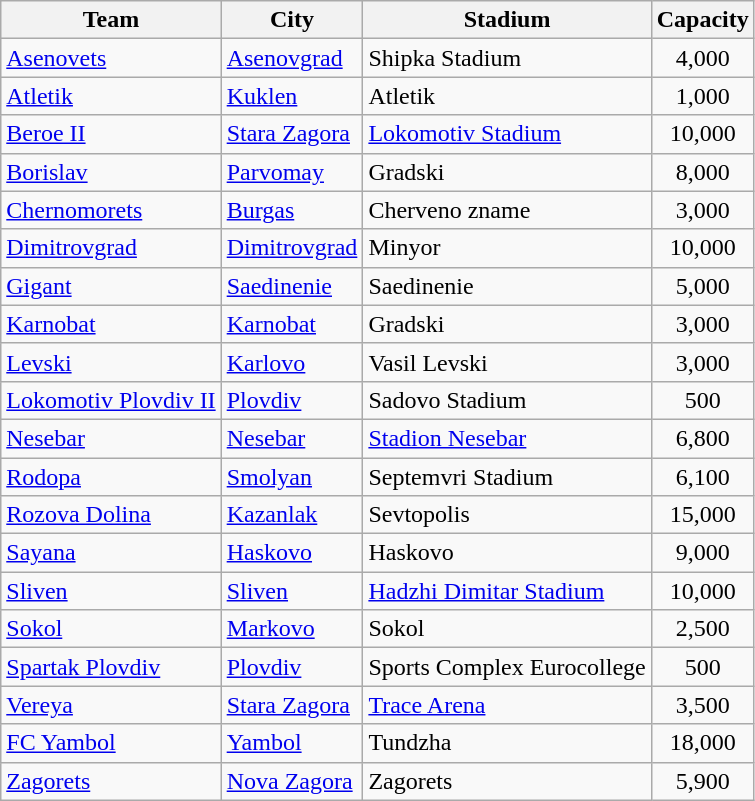<table class="wikitable sortable">
<tr>
<th>Team</th>
<th>City</th>
<th>Stadium</th>
<th>Capacity</th>
</tr>
<tr>
<td><a href='#'>Asenovets</a></td>
<td><a href='#'>Asenovgrad</a></td>
<td>Shipka Stadium</td>
<td align=center>4,000</td>
</tr>
<tr>
<td><a href='#'>Atletik</a></td>
<td><a href='#'>Kuklen</a></td>
<td>Atletik</td>
<td align=center>1,000</td>
</tr>
<tr>
<td><a href='#'>Beroe II</a></td>
<td><a href='#'>Stara Zagora</a></td>
<td><a href='#'>Lokomotiv Stadium</a></td>
<td align=center>10,000</td>
</tr>
<tr>
<td><a href='#'>Borislav</a></td>
<td><a href='#'>Parvomay</a></td>
<td>Gradski</td>
<td align="center">8,000</td>
</tr>
<tr>
<td><a href='#'>Chernomorets</a></td>
<td><a href='#'>Burgas</a></td>
<td>Cherveno zname</td>
<td align=Center>3,000</td>
</tr>
<tr>
<td><a href='#'>Dimitrovgrad</a></td>
<td><a href='#'>Dimitrovgrad</a></td>
<td>Minyor</td>
<td align=center>10,000</td>
</tr>
<tr>
<td><a href='#'>Gigant</a></td>
<td><a href='#'>Saedinenie</a></td>
<td>Saedinenie</td>
<td align="center">5,000</td>
</tr>
<tr>
<td><a href='#'>Karnobat</a></td>
<td><a href='#'>Karnobat</a></td>
<td>Gradski</td>
<td align=center>3,000</td>
</tr>
<tr>
<td><a href='#'>Levski</a></td>
<td><a href='#'>Karlovo</a></td>
<td>Vasil Levski</td>
<td align=center>3,000</td>
</tr>
<tr>
<td><a href='#'>Lokomotiv Plovdiv II</a></td>
<td><a href='#'>Plovdiv</a></td>
<td>Sadovo Stadium</td>
<td align=center>500</td>
</tr>
<tr>
<td><a href='#'>Nesebar</a></td>
<td><a href='#'>Nesebar</a></td>
<td><a href='#'>Stadion Nesebar</a></td>
<td align=center>6,800</td>
</tr>
<tr>
<td><a href='#'>Rodopa</a></td>
<td><a href='#'>Smolyan</a></td>
<td>Septemvri Stadium</td>
<td align=center>6,100</td>
</tr>
<tr>
<td><a href='#'>Rozova Dolina</a></td>
<td><a href='#'>Kazanlak</a></td>
<td>Sevtopolis</td>
<td align="center">15,000</td>
</tr>
<tr>
<td><a href='#'>Sayana</a></td>
<td><a href='#'>Haskovo</a></td>
<td>Haskovo</td>
<td align=center>9,000</td>
</tr>
<tr>
<td><a href='#'>Sliven</a></td>
<td><a href='#'>Sliven</a></td>
<td><a href='#'>Hadzhi Dimitar Stadium</a></td>
<td align=center>10,000</td>
</tr>
<tr>
<td><a href='#'>Sokol</a></td>
<td><a href='#'>Markovo</a></td>
<td>Sokol</td>
<td align="center">2,500</td>
</tr>
<tr>
<td><a href='#'>Spartak Plovdiv</a></td>
<td><a href='#'>Plovdiv</a></td>
<td>Sports Complex Eurocollege</td>
<td align="center">500</td>
</tr>
<tr>
<td><a href='#'>Vereya</a></td>
<td><a href='#'>Stara Zagora</a></td>
<td><a href='#'>Trace Arena</a></td>
<td align=center>3,500</td>
</tr>
<tr>
<td><a href='#'>FC Yambol</a></td>
<td><a href='#'>Yambol</a></td>
<td>Tundzha</td>
<td align="center">18,000</td>
</tr>
<tr>
<td><a href='#'>Zagorets</a></td>
<td><a href='#'>Nova Zagora</a></td>
<td>Zagorets</td>
<td align="center">5,900</td>
</tr>
</table>
